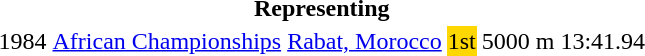<table>
<tr>
<th colspan="6">Representing </th>
</tr>
<tr>
<td>1984</td>
<td><a href='#'>African Championships</a></td>
<td><a href='#'>Rabat, Morocco</a></td>
<td bgcolor=gold>1st</td>
<td>5000 m</td>
<td>13:41.94</td>
</tr>
</table>
